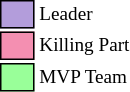<table class="toccolours" style="font-size: 80%; white-space: nowrap">
<tr>
<td style="background:#b39ddb; border:1px solid black;">      </td>
<td>Leader</td>
</tr>
<tr>
<td style="background:#f48fb1; border:1px solid black;">      </td>
<td>Killing Part</td>
</tr>
<tr>
<td style="background:#99ff99; border:1px solid black;">      </td>
<td>MVP Team</td>
</tr>
</table>
